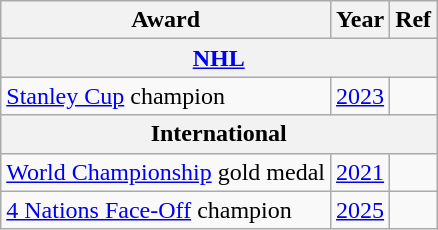<table class="wikitable">
<tr>
<th>Award</th>
<th>Year</th>
<th>Ref</th>
</tr>
<tr>
<th colspan="3"><a href='#'>NHL</a></th>
</tr>
<tr>
<td><a href='#'>Stanley Cup</a> champion</td>
<td><a href='#'>2023</a></td>
<td></td>
</tr>
<tr>
<th colspan="3">International</th>
</tr>
<tr>
<td><a href='#'>World Championship</a> gold medal</td>
<td><a href='#'>2021</a></td>
<td></td>
</tr>
<tr>
<td><a href='#'>4 Nations Face-Off</a> champion</td>
<td><a href='#'>2025</a></td>
<td></td>
</tr>
</table>
